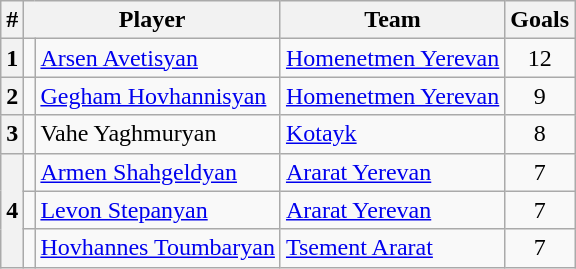<table class="wikitable">
<tr>
<th>#</th>
<th colspan=2>Player</th>
<th>Team</th>
<th>Goals</th>
</tr>
<tr>
<th>1</th>
<td></td>
<td><a href='#'>Arsen Avetisyan</a></td>
<td><a href='#'>Homenetmen Yerevan</a></td>
<td align=center>12</td>
</tr>
<tr>
<th>2</th>
<td></td>
<td><a href='#'>Gegham Hovhannisyan</a></td>
<td><a href='#'>Homenetmen Yerevan</a></td>
<td align=center>9</td>
</tr>
<tr>
<th>3</th>
<td></td>
<td>Vahe Yaghmuryan</td>
<td><a href='#'>Kotayk</a></td>
<td align=center>8</td>
</tr>
<tr>
<th rowspan=3>4</th>
<td></td>
<td><a href='#'>Armen Shahgeldyan</a></td>
<td><a href='#'>Ararat Yerevan</a></td>
<td align=center>7</td>
</tr>
<tr>
<td></td>
<td><a href='#'>Levon Stepanyan</a></td>
<td><a href='#'>Ararat Yerevan</a></td>
<td align=center>7</td>
</tr>
<tr>
<td></td>
<td><a href='#'>Hovhannes Toumbaryan</a></td>
<td><a href='#'>Tsement Ararat</a></td>
<td align=center>7</td>
</tr>
</table>
